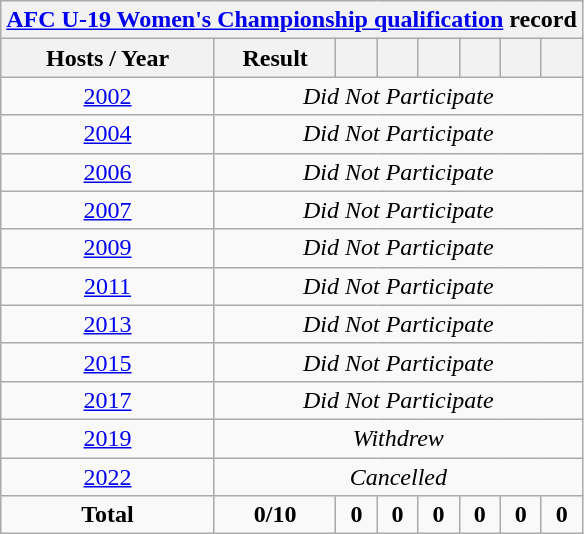<table class="wikitable" style="text-align: center;">
<tr>
<th colspan=9><a href='#'>AFC U-19 Women's Championship qualification</a> record</th>
</tr>
<tr>
<th>Hosts / Year</th>
<th>Result</th>
<th width=20></th>
<th width=20></th>
<th width=20></th>
<th width=20></th>
<th width=20></th>
<th width=20></th>
</tr>
<tr>
<td> <a href='#'>2002</a></td>
<td colspan=10><em>Did Not Participate</em></td>
</tr>
<tr>
<td> <a href='#'>2004</a></td>
<td colspan=10><em>Did Not Participate</em></td>
</tr>
<tr>
<td><a href='#'>2006</a></td>
<td colspan=10><em>Did Not Participate</em></td>
</tr>
<tr>
<td> <a href='#'>2007</a></td>
<td colspan=10><em>Did Not Participate</em></td>
</tr>
<tr>
<td> <a href='#'>2009</a></td>
<td colspan=10><em>Did Not Participate</em></td>
</tr>
<tr>
<td><a href='#'>2011</a></td>
<td colspan=10><em>Did Not Participate</em></td>
</tr>
<tr>
<td><a href='#'>2013</a></td>
<td colspan=10><em>Did Not Participate</em></td>
</tr>
<tr>
<td> <a href='#'>2015</a></td>
<td colspan=10><em>Did Not Participate</em></td>
</tr>
<tr>
<td> <a href='#'>2017</a></td>
<td colspan=10><em>Did Not Participate</em></td>
</tr>
<tr>
<td><a href='#'>2019</a></td>
<td colspan=10><em> Withdrew </em></td>
</tr>
<tr>
<td> <a href='#'>2022</a></td>
<td colspan=10><em>Cancelled</em></td>
</tr>
<tr>
<td><strong>Total</strong></td>
<td><strong>0/10</strong></td>
<td><strong>0</strong></td>
<td><strong>0</strong></td>
<td><strong>0</strong></td>
<td><strong>0</strong></td>
<td><strong>0</strong></td>
<td><strong>0</strong></td>
</tr>
</table>
